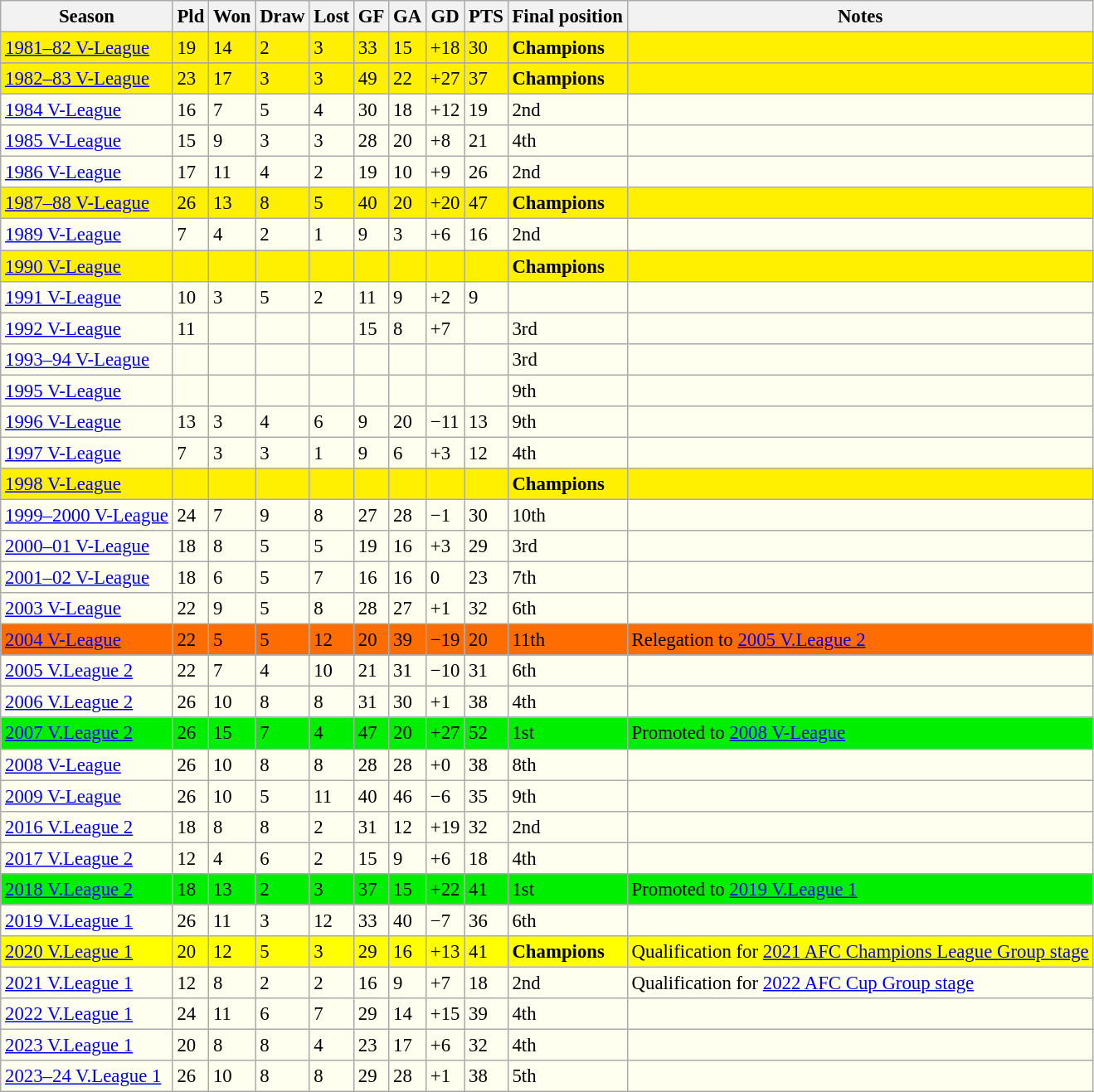<table class="wikitable" style="background: ivory; font-size: 95%; border: 1px #aaaaaa solid">
<tr>
<th>Season</th>
<th>Pld</th>
<th>Won</th>
<th>Draw</th>
<th>Lost</th>
<th>GF</th>
<th>GA</th>
<th>GD</th>
<th>PTS</th>
<th>Final position</th>
<th>Notes</th>
</tr>
<tr bgcolor=FFFF00|>
<td><a href='#'>1981–82 V-League</a></td>
<td>19</td>
<td>14</td>
<td>2</td>
<td>3</td>
<td>33</td>
<td>15</td>
<td>+18</td>
<td>30</td>
<td><strong>Champions</strong></td>
<td></td>
</tr>
<tr>
</tr>
<tr bgcolor=FFFF00|>
<td><a href='#'>1982–83 V-League</a></td>
<td>23</td>
<td>17</td>
<td>3</td>
<td>3</td>
<td>49</td>
<td>22</td>
<td>+27</td>
<td>37</td>
<td><strong>Champions</strong></td>
<td></td>
</tr>
<tr>
<td><a href='#'>1984 V-League</a></td>
<td>16</td>
<td>7</td>
<td>5</td>
<td>4</td>
<td>30</td>
<td>18</td>
<td>+12</td>
<td>19</td>
<td>2nd</td>
<td></td>
</tr>
<tr>
<td><a href='#'>1985 V-League</a></td>
<td>15</td>
<td>9</td>
<td>3</td>
<td>3</td>
<td>28</td>
<td>20</td>
<td>+8</td>
<td>21</td>
<td>4th</td>
<td></td>
</tr>
<tr>
<td><a href='#'>1986 V-League</a></td>
<td>17</td>
<td>11</td>
<td>4</td>
<td>2</td>
<td>19</td>
<td>10</td>
<td>+9</td>
<td>26</td>
<td>2nd</td>
<td></td>
</tr>
<tr bgcolor=FFFF00|>
<td><a href='#'>1987–88 V-League</a></td>
<td>26</td>
<td>13</td>
<td>8</td>
<td>5</td>
<td>40</td>
<td>20</td>
<td>+20</td>
<td>47</td>
<td><strong>Champions</strong></td>
<td></td>
</tr>
<tr>
<td><a href='#'>1989 V-League</a></td>
<td>7</td>
<td>4</td>
<td>2</td>
<td>1</td>
<td>9</td>
<td>3</td>
<td>+6</td>
<td>16</td>
<td>2nd</td>
<td></td>
</tr>
<tr bgcolor=FFFF00|>
<td><a href='#'>1990 V-League</a></td>
<td></td>
<td></td>
<td></td>
<td></td>
<td></td>
<td></td>
<td></td>
<td></td>
<td><strong>Champions</strong></td>
<td></td>
</tr>
<tr>
<td><a href='#'>1991 V-League</a></td>
<td>10</td>
<td>3</td>
<td>5</td>
<td>2</td>
<td>11</td>
<td>9</td>
<td>+2</td>
<td>9</td>
<td></td>
<td></td>
</tr>
<tr |>
<td><a href='#'>1992 V-League</a></td>
<td>11</td>
<td></td>
<td></td>
<td></td>
<td>15</td>
<td>8</td>
<td>+7</td>
<td></td>
<td>3rd</td>
<td></td>
</tr>
<tr>
<td><a href='#'>1993–94 V-League</a></td>
<td></td>
<td></td>
<td></td>
<td></td>
<td></td>
<td></td>
<td></td>
<td></td>
<td>3rd</td>
<td></td>
</tr>
<tr>
<td><a href='#'>1995 V-League</a></td>
<td></td>
<td></td>
<td></td>
<td></td>
<td></td>
<td></td>
<td></td>
<td></td>
<td>9th</td>
<td></td>
</tr>
<tr>
<td><a href='#'>1996 V-League</a></td>
<td>13</td>
<td>3</td>
<td>4</td>
<td>6</td>
<td>9</td>
<td>20</td>
<td>−11</td>
<td>13</td>
<td>9th</td>
<td></td>
</tr>
<tr>
<td><a href='#'>1997 V-League</a></td>
<td>7</td>
<td>3</td>
<td>3</td>
<td>1</td>
<td>9</td>
<td>6</td>
<td>+3</td>
<td>12</td>
<td>4th</td>
<td></td>
</tr>
<tr bgcolor=FFFF00|>
<td><a href='#'>1998 V-League</a></td>
<td></td>
<td></td>
<td></td>
<td></td>
<td></td>
<td></td>
<td></td>
<td></td>
<td><strong>Champions</strong></td>
<td></td>
</tr>
<tr>
<td><a href='#'>1999–2000 V-League</a></td>
<td>24</td>
<td>7</td>
<td>9</td>
<td>8</td>
<td>27</td>
<td>28</td>
<td>−1</td>
<td>30</td>
<td>10th</td>
<td></td>
</tr>
<tr>
<td><a href='#'>2000–01 V-League</a></td>
<td>18</td>
<td>8</td>
<td>5</td>
<td>5</td>
<td>19</td>
<td>16</td>
<td>+3</td>
<td>29</td>
<td>3rd</td>
<td></td>
</tr>
<tr>
<td><a href='#'>2001–02 V-League</a></td>
<td>18</td>
<td>6</td>
<td>5</td>
<td>7</td>
<td>16</td>
<td>16</td>
<td>0</td>
<td>23</td>
<td>7th</td>
<td></td>
</tr>
<tr>
<td><a href='#'>2003 V-League</a></td>
<td>22</td>
<td>9</td>
<td>5</td>
<td>8</td>
<td>28</td>
<td>27</td>
<td>+1</td>
<td>32</td>
<td>6th</td>
<td></td>
</tr>
<tr bgcolor=FFB6C1|>
<td><a href='#'>2004 V-League</a></td>
<td>22</td>
<td>5</td>
<td>5</td>
<td>12</td>
<td>20</td>
<td>39</td>
<td>−19</td>
<td>20</td>
<td>11th</td>
<td>Relegation to <a href='#'>2005 V.League 2</a></td>
</tr>
<tr>
<td><a href='#'>2005 V.League 2</a></td>
<td>22</td>
<td>7</td>
<td>4</td>
<td>10</td>
<td>21</td>
<td>31</td>
<td>−10</td>
<td>31</td>
<td>6th</td>
<td></td>
</tr>
<tr>
<td><a href='#'>2006 V.League 2</a></td>
<td>26</td>
<td>10</td>
<td>8</td>
<td>8</td>
<td>31</td>
<td>30</td>
<td>+1</td>
<td>38</td>
<td>4th</td>
<td></td>
</tr>
<tr bgcolor=green|>
<td><a href='#'>2007 V.League 2</a></td>
<td>26</td>
<td>15</td>
<td>7</td>
<td>4</td>
<td>47</td>
<td>20</td>
<td>+27</td>
<td>52</td>
<td>1st</td>
<td>Promoted to <a href='#'>2008 V-League</a></td>
</tr>
<tr>
<td><a href='#'>2008 V-League</a></td>
<td>26</td>
<td>10</td>
<td>8</td>
<td>8</td>
<td>28</td>
<td>28</td>
<td>+0</td>
<td>38</td>
<td>8th</td>
<td></td>
</tr>
<tr>
<td><a href='#'>2009 V-League</a></td>
<td>26</td>
<td>10</td>
<td>5</td>
<td>11</td>
<td>40</td>
<td>46</td>
<td>−6</td>
<td>35</td>
<td>9th</td>
<td></td>
</tr>
<tr>
<td><a href='#'>2016 V.League 2</a></td>
<td>18</td>
<td>8</td>
<td>8</td>
<td>2</td>
<td>31</td>
<td>12</td>
<td>+19</td>
<td>32</td>
<td>2nd</td>
<td></td>
</tr>
<tr>
<td><a href='#'>2017 V.League 2</a></td>
<td>12</td>
<td>4</td>
<td>6</td>
<td>2</td>
<td>15</td>
<td>9</td>
<td>+6</td>
<td>18</td>
<td>4th</td>
<td></td>
</tr>
<tr bgcolor=green|>
<td><a href='#'>2018 V.League 2</a></td>
<td>18</td>
<td>13</td>
<td>2</td>
<td>3</td>
<td>37</td>
<td>15</td>
<td>+22</td>
<td>41</td>
<td>1st</td>
<td>Promoted to <a href='#'>2019 V.League 1</a></td>
</tr>
<tr>
<td><a href='#'>2019 V.League 1</a></td>
<td>26</td>
<td>11</td>
<td>3</td>
<td>12</td>
<td>33</td>
<td>40</td>
<td>−7</td>
<td>36</td>
<td>6th</td>
<td></td>
</tr>
<tr bgcolor=yellow>
<td><a href='#'>2020 V.League 1</a></td>
<td>20</td>
<td>12</td>
<td>5</td>
<td>3</td>
<td>29</td>
<td>16</td>
<td>+13</td>
<td>41</td>
<td><strong>Champions</strong></td>
<td>Qualification for <a href='#'>2021 AFC Champions League Group stage</a></td>
</tr>
<tr>
<td><a href='#'>2021 V.League 1</a></td>
<td>12</td>
<td>8</td>
<td>2</td>
<td>2</td>
<td>16</td>
<td>9</td>
<td>+7</td>
<td>18</td>
<td>2nd</td>
<td>Qualification for <a href='#'>2022 AFC Cup Group stage</a></td>
</tr>
<tr>
<td><a href='#'>2022 V.League 1</a></td>
<td>24</td>
<td>11</td>
<td>6</td>
<td>7</td>
<td>29</td>
<td>14</td>
<td>+15</td>
<td>39</td>
<td>4th</td>
<td></td>
</tr>
<tr>
<td><a href='#'>2023 V.League 1</a></td>
<td>20</td>
<td>8</td>
<td>8</td>
<td>4</td>
<td>23</td>
<td>17</td>
<td>+6</td>
<td>32</td>
<td>4th</td>
<td></td>
</tr>
<tr>
<td><a href='#'>2023–24 V.League 1</a></td>
<td>26</td>
<td>10</td>
<td>8</td>
<td>8</td>
<td>29</td>
<td>28</td>
<td>+1</td>
<td>38</td>
<td>5th</td>
<td></td>
</tr>
</table>
